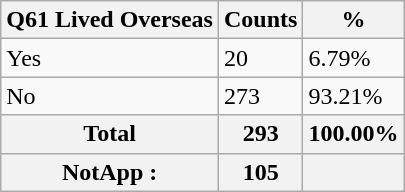<table class="wikitable sortable">
<tr>
<th>Q61 Lived Overseas</th>
<th>Counts</th>
<th>%</th>
</tr>
<tr>
<td>Yes</td>
<td>20</td>
<td>6.79%</td>
</tr>
<tr>
<td>No</td>
<td>273</td>
<td>93.21%</td>
</tr>
<tr>
<th>Total</th>
<th>293</th>
<th>100.00%</th>
</tr>
<tr>
<th>NotApp :</th>
<th>105</th>
<th></th>
</tr>
</table>
